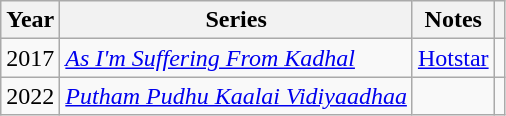<table class="wikitable sortable">
<tr>
<th scope="col">Year</th>
<th scope="col">Series</th>
<th scope="col" class="unsortable">Notes</th>
<th scope="col" class="unsortable"></th>
</tr>
<tr>
<td>2017</td>
<td><em><a href='#'>As I'm Suffering From Kadhal</a></em></td>
<td><a href='#'>Hotstar</a></td>
<td style="text-align: center;"></td>
</tr>
<tr>
<td>2022</td>
<td><em><a href='#'>Putham Pudhu Kaalai Vidiyaadhaa</a></em></td>
<td></td>
<td style="text-align: center;"></td>
</tr>
</table>
